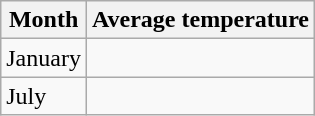<table class="wikitable">
<tr>
<th>Month</th>
<th>Average temperature</th>
</tr>
<tr>
<td>January</td>
<td></td>
</tr>
<tr>
<td>July</td>
<td></td>
</tr>
</table>
